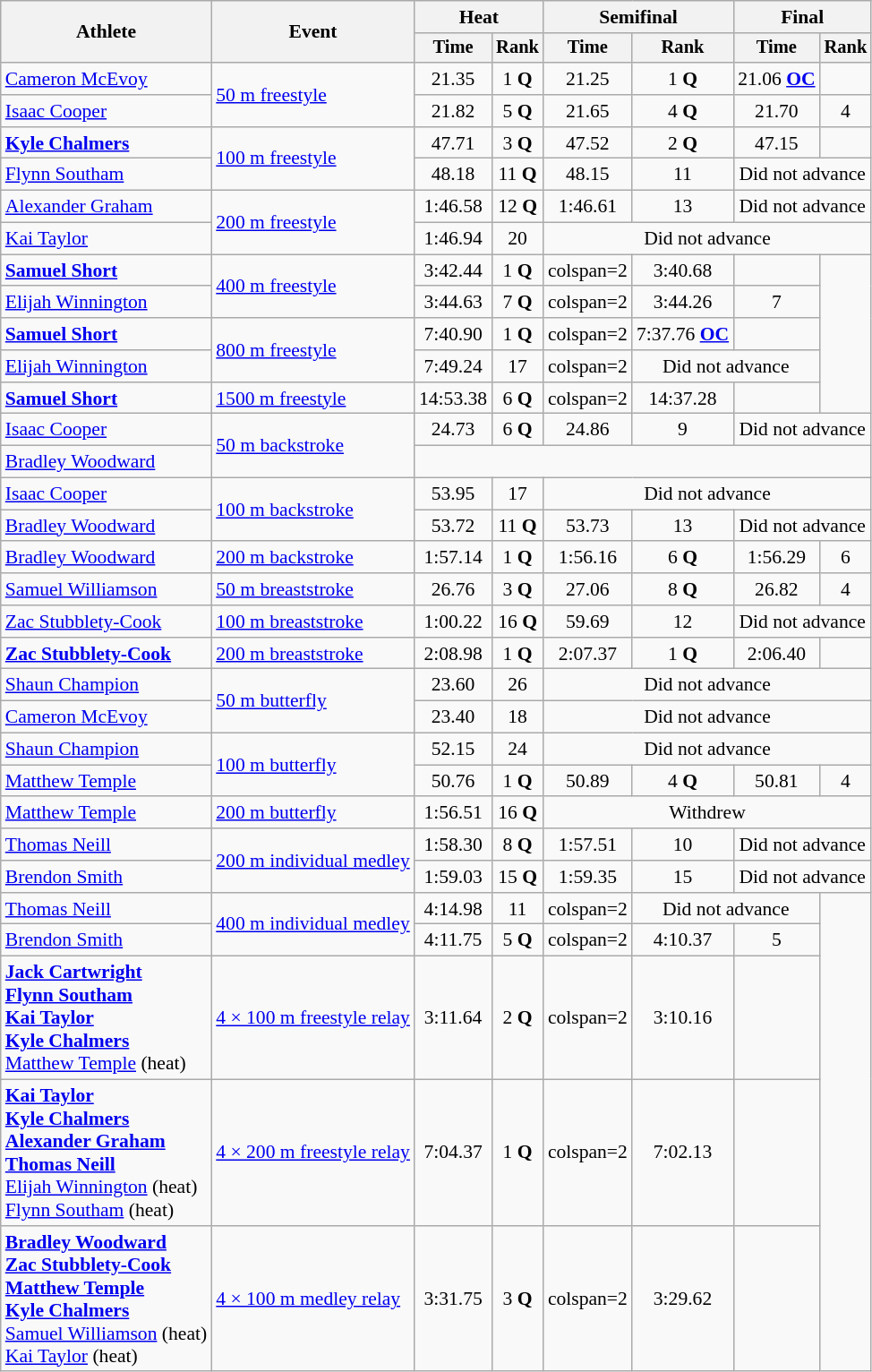<table class="wikitable" style="text-align:center; font-size:90%">
<tr>
<th rowspan="2">Athlete</th>
<th rowspan="2">Event</th>
<th colspan="2">Heat</th>
<th colspan="2">Semifinal</th>
<th colspan="2">Final</th>
</tr>
<tr style="font-size:95%">
<th>Time</th>
<th>Rank</th>
<th>Time</th>
<th>Rank</th>
<th>Time</th>
<th>Rank</th>
</tr>
<tr>
<td align=left><a href='#'>Cameron McEvoy</a></td>
<td align=left rowspan=2><a href='#'>50 m freestyle</a></td>
<td>21.35</td>
<td>1 <strong>Q</strong></td>
<td>21.25</td>
<td>1 <strong>Q</strong></td>
<td>21.06 <a href='#'><strong>OC</strong></a></td>
<td></td>
</tr>
<tr>
<td align=left><a href='#'>Isaac Cooper</a></td>
<td>21.82</td>
<td>5 <strong>Q</strong></td>
<td>21.65</td>
<td>4 <strong>Q</strong></td>
<td>21.70</td>
<td>4</td>
</tr>
<tr>
<td align=left><strong><a href='#'>Kyle Chalmers</a></strong></td>
<td align=left rowspan=2><a href='#'>100 m freestyle</a></td>
<td>47.71</td>
<td>3 <strong>Q</strong></td>
<td>47.52</td>
<td>2 <strong>Q</strong></td>
<td>47.15</td>
<td></td>
</tr>
<tr>
<td align=left><a href='#'>Flynn Southam</a></td>
<td>48.18</td>
<td>11 <strong>Q</strong></td>
<td>48.15</td>
<td>11</td>
<td colspan=2>Did not advance</td>
</tr>
<tr>
<td align=left><a href='#'>Alexander Graham</a></td>
<td align=left rowspan=2><a href='#'>200 m freestyle</a></td>
<td>1:46.58</td>
<td>12 <strong>Q</strong></td>
<td>1:46.61</td>
<td>13</td>
<td colspan=2>Did not advance</td>
</tr>
<tr>
<td align=left><a href='#'>Kai Taylor</a></td>
<td>1:46.94</td>
<td>20</td>
<td colspan=4>Did not advance</td>
</tr>
<tr>
<td align=left><strong><a href='#'>Samuel Short</a></strong></td>
<td align=left rowspan=2><a href='#'>400 m freestyle</a></td>
<td>3:42.44</td>
<td>1 <strong>Q</strong></td>
<td>colspan=2 </td>
<td>3:40.68</td>
<td></td>
</tr>
<tr>
<td align=left><a href='#'>Elijah Winnington</a></td>
<td>3:44.63</td>
<td>7 <strong>Q</strong></td>
<td>colspan=2 </td>
<td>3:44.26</td>
<td>7</td>
</tr>
<tr>
<td align=left><strong><a href='#'>Samuel Short</a></strong></td>
<td align=left rowspan=2><a href='#'>800 m freestyle</a></td>
<td>7:40.90</td>
<td>1 <strong>Q</strong></td>
<td>colspan=2 </td>
<td>7:37.76 <a href='#'><strong>OC</strong></a></td>
<td></td>
</tr>
<tr>
<td align=left><a href='#'>Elijah Winnington</a></td>
<td>7:49.24</td>
<td>17</td>
<td>colspan=2 </td>
<td colspan=2>Did not advance</td>
</tr>
<tr>
<td align=left><strong><a href='#'>Samuel Short</a></strong></td>
<td align=left><a href='#'>1500 m freestyle</a></td>
<td>14:53.38</td>
<td>6 <strong>Q</strong></td>
<td>colspan=2 </td>
<td>14:37.28</td>
<td></td>
</tr>
<tr>
<td align=left><a href='#'>Isaac Cooper</a></td>
<td align=left rowspan=2><a href='#'>50 m backstroke</a></td>
<td>24.73</td>
<td>6 <strong>Q</strong></td>
<td>24.86</td>
<td>9</td>
<td colspan=2>Did not advance</td>
</tr>
<tr>
<td align=left><a href='#'>Bradley Woodward</a></td>
<td colspan=6></td>
</tr>
<tr>
<td align=left><a href='#'>Isaac Cooper</a></td>
<td align=left rowspan=2><a href='#'>100 m backstroke</a></td>
<td>53.95</td>
<td>17</td>
<td colspan=4>Did not advance</td>
</tr>
<tr>
<td align=left><a href='#'>Bradley Woodward</a></td>
<td>53.72</td>
<td>11 <strong>Q</strong></td>
<td>53.73</td>
<td>13</td>
<td colspan=2>Did not advance</td>
</tr>
<tr>
<td align=left><a href='#'>Bradley Woodward</a></td>
<td align=left><a href='#'>200 m backstroke</a></td>
<td>1:57.14</td>
<td>1 <strong>Q</strong></td>
<td>1:56.16</td>
<td>6 <strong>Q</strong></td>
<td>1:56.29</td>
<td>6</td>
</tr>
<tr>
<td align=left><a href='#'>Samuel Williamson</a></td>
<td align=left><a href='#'>50 m breaststroke</a></td>
<td>26.76</td>
<td>3 <strong>Q</strong></td>
<td>27.06</td>
<td>8 <strong>Q</strong></td>
<td>26.82</td>
<td>4</td>
</tr>
<tr>
<td align=left><a href='#'>Zac Stubblety-Cook</a></td>
<td align=left><a href='#'>100 m breaststroke</a></td>
<td>1:00.22</td>
<td>16 <strong>Q</strong></td>
<td>59.69</td>
<td>12</td>
<td colspan=2>Did not advance</td>
</tr>
<tr>
<td align=left><strong><a href='#'>Zac Stubblety-Cook</a></strong></td>
<td align=left><a href='#'>200 m breaststroke</a></td>
<td>2:08.98</td>
<td>1 <strong>Q</strong></td>
<td>2:07.37</td>
<td>1 <strong>Q</strong></td>
<td>2:06.40</td>
<td></td>
</tr>
<tr>
<td align=left><a href='#'>Shaun Champion</a></td>
<td align=left rowspan=2><a href='#'>50 m butterfly</a></td>
<td>23.60</td>
<td>26</td>
<td colspan=4>Did not advance</td>
</tr>
<tr>
<td align=left><a href='#'>Cameron McEvoy</a></td>
<td>23.40</td>
<td>18</td>
<td colspan=4>Did not advance</td>
</tr>
<tr>
<td align=left><a href='#'>Shaun Champion</a></td>
<td align=left rowspan=2><a href='#'>100 m butterfly</a></td>
<td>52.15</td>
<td>24</td>
<td colspan=4>Did not advance</td>
</tr>
<tr>
<td align=left><a href='#'>Matthew Temple</a></td>
<td>50.76</td>
<td>1 <strong>Q</strong></td>
<td>50.89</td>
<td>4 <strong>Q</strong></td>
<td>50.81</td>
<td>4</td>
</tr>
<tr>
<td align=left><a href='#'>Matthew Temple</a></td>
<td align=left><a href='#'>200 m butterfly</a></td>
<td>1:56.51</td>
<td>16 <strong>Q</strong></td>
<td colspan=4>Withdrew</td>
</tr>
<tr>
<td align=left><a href='#'>Thomas Neill</a></td>
<td align=left rowspan=2><a href='#'>200 m individual medley</a></td>
<td>1:58.30</td>
<td>8 <strong>Q</strong></td>
<td>1:57.51</td>
<td>10</td>
<td colspan=2>Did not advance</td>
</tr>
<tr>
<td align=left><a href='#'>Brendon Smith</a></td>
<td>1:59.03</td>
<td>15 <strong>Q</strong></td>
<td>1:59.35</td>
<td>15</td>
<td colspan=2>Did not advance</td>
</tr>
<tr>
<td align=left><a href='#'>Thomas Neill</a></td>
<td align=left rowspan=2><a href='#'>400 m individual medley</a></td>
<td>4:14.98</td>
<td>11</td>
<td>colspan=2 </td>
<td colspan=2>Did not advance</td>
</tr>
<tr>
<td align=left><a href='#'>Brendon Smith</a></td>
<td>4:11.75</td>
<td>5 <strong>Q</strong></td>
<td>colspan=2 </td>
<td>4:10.37</td>
<td>5</td>
</tr>
<tr>
<td align=left><strong><a href='#'>Jack Cartwright</a></strong> <br> <strong><a href='#'>Flynn Southam</a></strong> <br> <strong><a href='#'>Kai Taylor</a></strong> <br> <strong><a href='#'>Kyle Chalmers</a></strong><br> <a href='#'>Matthew Temple</a> (heat)</td>
<td align=left><a href='#'>4 × 100 m freestyle relay</a></td>
<td>3:11.64</td>
<td>2 <strong>Q</strong></td>
<td>colspan=2 </td>
<td>3:10.16</td>
<td></td>
</tr>
<tr>
<td align=left><strong><a href='#'>Kai Taylor</a></strong> <br> <strong><a href='#'>Kyle Chalmers</a></strong> <br> <strong><a href='#'>Alexander Graham</a></strong> <br> <strong><a href='#'>Thomas Neill</a></strong> <br> <a href='#'>Elijah Winnington</a> (heat) <br> <a href='#'>Flynn Southam</a> (heat)</td>
<td align=left><a href='#'>4 × 200 m freestyle relay</a></td>
<td>7:04.37</td>
<td>1 <strong>Q</strong></td>
<td>colspan=2 </td>
<td>7:02.13</td>
<td></td>
</tr>
<tr>
<td align=left><strong><a href='#'>Bradley Woodward</a></strong> <br> <strong><a href='#'>Zac Stubblety-Cook</a></strong> <br> <strong><a href='#'>Matthew Temple</a></strong> <br> <strong><a href='#'>Kyle Chalmers</a></strong> <br> <a href='#'>Samuel Williamson</a> (heat) <br> <a href='#'>Kai Taylor</a> (heat)</td>
<td align=left><a href='#'>4 × 100 m medley relay</a></td>
<td>3:31.75</td>
<td>3 <strong>Q</strong></td>
<td>colspan=2 </td>
<td>3:29.62</td>
<td></td>
</tr>
</table>
